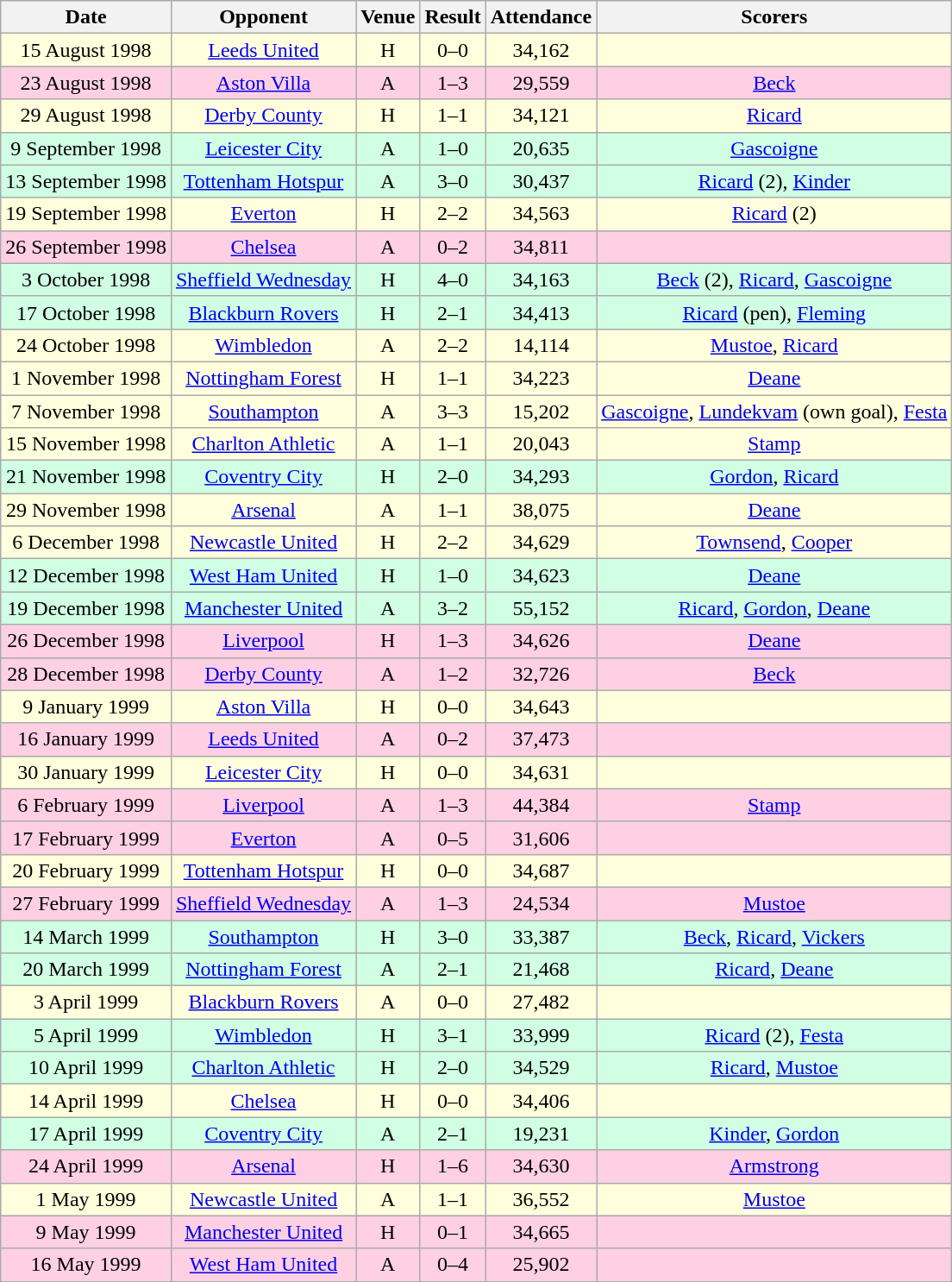<table class="wikitable sortable" style="font-size:100%; text-align:center">
<tr>
<th>Date</th>
<th>Opponent</th>
<th>Venue</th>
<th>Result</th>
<th>Attendance</th>
<th>Scorers</th>
</tr>
<tr style="background-color: #ffffdd;">
<td>15 August 1998</td>
<td><a href='#'>Leeds United</a></td>
<td>H</td>
<td>0–0</td>
<td>34,162</td>
<td></td>
</tr>
<tr style="background-color: #ffd0e3;">
<td>23 August 1998</td>
<td><a href='#'>Aston Villa</a></td>
<td>A</td>
<td>1–3</td>
<td>29,559</td>
<td><a href='#'>Beck</a></td>
</tr>
<tr style="background-color: #ffffdd;">
<td>29 August 1998</td>
<td><a href='#'>Derby County</a></td>
<td>H</td>
<td>1–1</td>
<td>34,121</td>
<td><a href='#'>Ricard</a></td>
</tr>
<tr style="background-color: #d0ffe3;">
<td>9 September 1998</td>
<td><a href='#'>Leicester City</a></td>
<td>A</td>
<td>1–0</td>
<td>20,635</td>
<td><a href='#'>Gascoigne</a></td>
</tr>
<tr style="background-color: #d0ffe3;">
<td>13 September 1998</td>
<td><a href='#'>Tottenham Hotspur</a></td>
<td>A</td>
<td>3–0</td>
<td>30,437</td>
<td><a href='#'>Ricard</a> (2), <a href='#'>Kinder</a></td>
</tr>
<tr style="background-color: #ffffdd;">
<td>19 September 1998</td>
<td><a href='#'>Everton</a></td>
<td>H</td>
<td>2–2</td>
<td>34,563</td>
<td><a href='#'>Ricard</a> (2)</td>
</tr>
<tr style="background-color: #ffd0e3;">
<td>26 September 1998</td>
<td><a href='#'>Chelsea</a></td>
<td>A</td>
<td>0–2</td>
<td>34,811</td>
<td></td>
</tr>
<tr style="background-color: #d0ffe3;">
<td>3 October 1998</td>
<td><a href='#'>Sheffield Wednesday</a></td>
<td>H</td>
<td>4–0</td>
<td>34,163</td>
<td><a href='#'>Beck</a> (2), <a href='#'>Ricard</a>, <a href='#'>Gascoigne</a></td>
</tr>
<tr style="background-color: #d0ffe3;">
<td>17 October 1998</td>
<td><a href='#'>Blackburn Rovers</a></td>
<td>H</td>
<td>2–1</td>
<td>34,413</td>
<td><a href='#'>Ricard</a> (pen), <a href='#'>Fleming</a></td>
</tr>
<tr style="background-color: #ffffdd;">
<td>24 October 1998</td>
<td><a href='#'>Wimbledon</a></td>
<td>A</td>
<td>2–2</td>
<td>14,114</td>
<td><a href='#'>Mustoe</a>, <a href='#'>Ricard</a></td>
</tr>
<tr style="background-color: #ffffdd;">
<td>1 November 1998</td>
<td><a href='#'>Nottingham Forest</a></td>
<td>H</td>
<td>1–1</td>
<td>34,223</td>
<td><a href='#'>Deane</a></td>
</tr>
<tr style="background-color: #ffffdd;">
<td>7 November 1998</td>
<td><a href='#'>Southampton</a></td>
<td>A</td>
<td>3–3</td>
<td>15,202</td>
<td><a href='#'>Gascoigne</a>, <a href='#'>Lundekvam</a> (own goal), <a href='#'>Festa</a></td>
</tr>
<tr style="background-color: #ffffdd;">
<td>15 November 1998</td>
<td><a href='#'>Charlton Athletic</a></td>
<td>A</td>
<td>1–1</td>
<td>20,043</td>
<td><a href='#'>Stamp</a></td>
</tr>
<tr style="background-color: #d0ffe3;">
<td>21 November 1998</td>
<td><a href='#'>Coventry City</a></td>
<td>H</td>
<td>2–0</td>
<td>34,293</td>
<td><a href='#'>Gordon</a>, <a href='#'>Ricard</a></td>
</tr>
<tr style="background-color: #ffffdd;">
<td>29 November 1998</td>
<td><a href='#'>Arsenal</a></td>
<td>A</td>
<td>1–1</td>
<td>38,075</td>
<td><a href='#'>Deane</a></td>
</tr>
<tr style="background-color: #ffffdd;">
<td>6 December 1998</td>
<td><a href='#'>Newcastle United</a></td>
<td>H</td>
<td>2–2</td>
<td>34,629</td>
<td><a href='#'>Townsend</a>, <a href='#'>Cooper</a></td>
</tr>
<tr style="background-color: #d0ffe3;">
<td>12 December 1998</td>
<td><a href='#'>West Ham United</a></td>
<td>H</td>
<td>1–0</td>
<td>34,623</td>
<td><a href='#'>Deane</a></td>
</tr>
<tr style="background-color: #d0ffe3;">
<td>19 December 1998</td>
<td><a href='#'>Manchester United</a></td>
<td>A</td>
<td>3–2</td>
<td>55,152</td>
<td><a href='#'>Ricard</a>, <a href='#'>Gordon</a>, <a href='#'>Deane</a></td>
</tr>
<tr style="background-color: #ffd0e3;">
<td>26 December 1998</td>
<td><a href='#'>Liverpool</a></td>
<td>H</td>
<td>1–3</td>
<td>34,626</td>
<td><a href='#'>Deane</a></td>
</tr>
<tr style="background-color: #ffd0e3;">
<td>28 December 1998</td>
<td><a href='#'>Derby County</a></td>
<td>A</td>
<td>1–2</td>
<td>32,726</td>
<td><a href='#'>Beck</a></td>
</tr>
<tr style="background-color: #ffffdd;">
<td>9 January 1999</td>
<td><a href='#'>Aston Villa</a></td>
<td>H</td>
<td>0–0</td>
<td>34,643</td>
<td></td>
</tr>
<tr style="background-color: #ffd0e3;">
<td>16 January 1999</td>
<td><a href='#'>Leeds United</a></td>
<td>A</td>
<td>0–2</td>
<td>37,473</td>
<td></td>
</tr>
<tr style="background-color: #ffffdd;">
<td>30 January 1999</td>
<td><a href='#'>Leicester City</a></td>
<td>H</td>
<td>0–0</td>
<td>34,631</td>
<td></td>
</tr>
<tr style="background-color: #ffd0e3;">
<td>6 February 1999</td>
<td><a href='#'>Liverpool</a></td>
<td>A</td>
<td>1–3</td>
<td>44,384</td>
<td><a href='#'>Stamp</a></td>
</tr>
<tr style="background-color: #ffd0e3;">
<td>17 February 1999</td>
<td><a href='#'>Everton</a></td>
<td>A</td>
<td>0–5</td>
<td>31,606</td>
<td></td>
</tr>
<tr style="background-color: #ffffdd;">
<td>20 February 1999</td>
<td><a href='#'>Tottenham Hotspur</a></td>
<td>H</td>
<td>0–0</td>
<td>34,687</td>
<td></td>
</tr>
<tr style="background-color: #ffd0e3;">
<td>27 February 1999</td>
<td><a href='#'>Sheffield Wednesday</a></td>
<td>A</td>
<td>1–3</td>
<td>24,534</td>
<td><a href='#'>Mustoe</a></td>
</tr>
<tr style="background-color: #d0ffe3;">
<td>14 March 1999</td>
<td><a href='#'>Southampton</a></td>
<td>H</td>
<td>3–0</td>
<td>33,387</td>
<td><a href='#'>Beck</a>, <a href='#'>Ricard</a>, <a href='#'>Vickers</a></td>
</tr>
<tr style="background-color: #d0ffe3;">
<td>20 March 1999</td>
<td><a href='#'>Nottingham Forest</a></td>
<td>A</td>
<td>2–1</td>
<td>21,468</td>
<td><a href='#'>Ricard</a>, <a href='#'>Deane</a></td>
</tr>
<tr style="background-color: #ffffdd;">
<td>3 April 1999</td>
<td><a href='#'>Blackburn Rovers</a></td>
<td>A</td>
<td>0–0</td>
<td>27,482</td>
<td></td>
</tr>
<tr style="background-color: #d0ffe3;">
<td>5 April 1999</td>
<td><a href='#'>Wimbledon</a></td>
<td>H</td>
<td>3–1</td>
<td>33,999</td>
<td><a href='#'>Ricard</a> (2), <a href='#'>Festa</a></td>
</tr>
<tr style="background-color: #d0ffe3;">
<td>10 April 1999</td>
<td><a href='#'>Charlton Athletic</a></td>
<td>H</td>
<td>2–0</td>
<td>34,529</td>
<td><a href='#'>Ricard</a>, <a href='#'>Mustoe</a></td>
</tr>
<tr style="background-color: #ffffdd;">
<td>14 April 1999</td>
<td><a href='#'>Chelsea</a></td>
<td>H</td>
<td>0–0</td>
<td>34,406</td>
<td></td>
</tr>
<tr style="background-color: #d0ffe3;">
<td>17 April 1999</td>
<td><a href='#'>Coventry City</a></td>
<td>A</td>
<td>2–1</td>
<td>19,231</td>
<td><a href='#'>Kinder</a>, <a href='#'>Gordon</a></td>
</tr>
<tr style="background-color: #ffd0e3;">
<td>24 April 1999</td>
<td><a href='#'>Arsenal</a></td>
<td>H</td>
<td>1–6</td>
<td>34,630</td>
<td><a href='#'>Armstrong</a></td>
</tr>
<tr style="background-color: #ffffdd;">
<td>1 May 1999</td>
<td><a href='#'>Newcastle United</a></td>
<td>A</td>
<td>1–1</td>
<td>36,552</td>
<td><a href='#'>Mustoe</a></td>
</tr>
<tr style="background-color: #ffd0e3;">
<td>9 May 1999</td>
<td><a href='#'>Manchester United</a></td>
<td>H</td>
<td>0–1</td>
<td>34,665</td>
<td></td>
</tr>
<tr style="background-color: #ffd0e3;">
<td>16 May 1999</td>
<td><a href='#'>West Ham United</a></td>
<td>A</td>
<td>0–4</td>
<td>25,902</td>
<td></td>
</tr>
</table>
